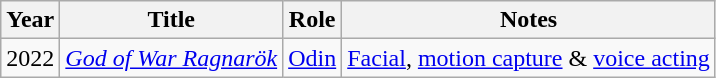<table class="wikitable sortable">
<tr>
<th>Year</th>
<th>Title</th>
<th>Role</th>
<th>Notes</th>
</tr>
<tr>
<td>2022</td>
<td><em><a href='#'>God of War Ragnarök</a></em></td>
<td><a href='#'>Odin</a></td>
<td><a href='#'>Facial</a>, <a href='#'>motion capture</a> & <a href='#'>voice acting</a></td>
</tr>
</table>
